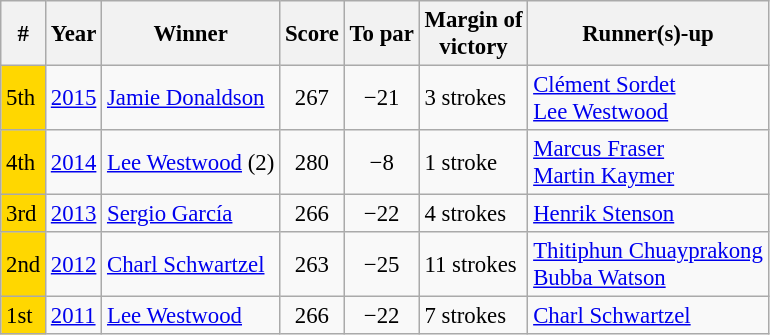<table class=wikitable style="font-size:95%;">
<tr>
<th>#</th>
<th>Year</th>
<th>Winner</th>
<th>Score</th>
<th>To par</th>
<th>Margin of<br>victory</th>
<th>Runner(s)-up</th>
</tr>
<tr>
<td style="background:gold">5th</td>
<td><a href='#'>2015</a></td>
<td> <a href='#'>Jamie Donaldson</a></td>
<td align=center>267</td>
<td align=center>−21</td>
<td>3 strokes</td>
<td> <a href='#'>Clément Sordet</a><br> <a href='#'>Lee Westwood</a></td>
</tr>
<tr>
<td style="background:gold">4th</td>
<td><a href='#'>2014</a></td>
<td> <a href='#'>Lee Westwood</a> (2)</td>
<td align=center>280</td>
<td align=center>−8</td>
<td>1 stroke</td>
<td> <a href='#'>Marcus Fraser</a><br> <a href='#'>Martin Kaymer</a></td>
</tr>
<tr>
<td style="background:gold">3rd</td>
<td><a href='#'>2013</a></td>
<td> <a href='#'>Sergio García</a></td>
<td align=center>266</td>
<td align=center>−22</td>
<td>4 strokes</td>
<td> <a href='#'>Henrik Stenson</a></td>
</tr>
<tr>
<td style="background:gold">2nd</td>
<td><a href='#'>2012</a></td>
<td> <a href='#'>Charl Schwartzel</a></td>
<td align=center>263</td>
<td align=center>−25</td>
<td>11 strokes</td>
<td> <a href='#'>Thitiphun Chuayprakong</a><br> <a href='#'>Bubba Watson</a></td>
</tr>
<tr>
<td style="background:gold">1st</td>
<td><a href='#'>2011</a></td>
<td> <a href='#'>Lee Westwood</a></td>
<td align=center>266</td>
<td align=center>−22</td>
<td>7 strokes</td>
<td> <a href='#'>Charl Schwartzel</a></td>
</tr>
</table>
